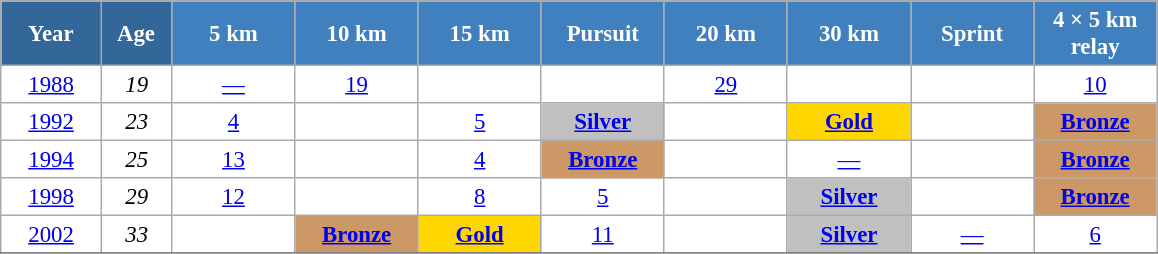<table class="wikitable" style="font-size:95%; text-align:center; border:grey solid 1px; border-collapse:collapse; background:#ffffff;">
<tr>
<th style="background-color:#369; color:white; width:60px;"> Year </th>
<th style="background-color:#369; color:white; width:40px;"> Age </th>
<th style="background-color:#4180be; color:white; width:75px;"> 5 km </th>
<th style="background-color:#4180be; color:white; width:75px;"> 10 km </th>
<th style="background-color:#4180be; color:white; width:75px;"> 15 km </th>
<th style="background-color:#4180be; color:white; width:75px;"> Pursuit </th>
<th style="background-color:#4180be; color:white; width:75px;"> 20 km </th>
<th style="background-color:#4180be; color:white; width:75px;"> 30 km </th>
<th style="background-color:#4180be; color:white; width:75px;"> Sprint </th>
<th style="background-color:#4180be; color:white; width:75px;"> 4 × 5 km <br> relay </th>
</tr>
<tr>
<td><a href='#'>1988</a></td>
<td><em>19</em></td>
<td><a href='#'>—</a></td>
<td><a href='#'>19</a></td>
<td></td>
<td></td>
<td><a href='#'>29</a></td>
<td></td>
<td></td>
<td><a href='#'>10</a></td>
</tr>
<tr>
<td><a href='#'>1992</a></td>
<td><em>23</em></td>
<td><a href='#'>4</a></td>
<td></td>
<td><a href='#'>5</a></td>
<td style="background:silver;"><a href='#'><strong>Silver</strong></a></td>
<td></td>
<td style="background:gold;"><a href='#'><strong>Gold</strong></a></td>
<td></td>
<td bgcolor="cc9966"><a href='#'><strong>Bronze</strong></a></td>
</tr>
<tr>
<td><a href='#'>1994</a></td>
<td><em>25</em></td>
<td><a href='#'>13</a></td>
<td></td>
<td><a href='#'>4</a></td>
<td bgcolor="cc9966"><a href='#'><strong>Bronze</strong></a></td>
<td></td>
<td><a href='#'>—</a></td>
<td></td>
<td bgcolor="cc9966"><a href='#'><strong>Bronze</strong></a></td>
</tr>
<tr>
<td><a href='#'>1998</a></td>
<td><em>29</em></td>
<td><a href='#'>12</a></td>
<td></td>
<td><a href='#'>8</a></td>
<td><a href='#'>5</a></td>
<td></td>
<td style="background:silver;"><a href='#'><strong>Silver</strong></a></td>
<td></td>
<td bgcolor="cc9966"><a href='#'><strong>Bronze</strong></a></td>
</tr>
<tr>
<td><a href='#'>2002</a></td>
<td><em>33</em></td>
<td></td>
<td bgcolor="cc9966"><a href='#'><strong>Bronze</strong></a></td>
<td style="background:gold;"><a href='#'><strong>Gold</strong></a></td>
<td><a href='#'>11</a></td>
<td></td>
<td style="background:silver;"><a href='#'><strong>Silver</strong></a></td>
<td><a href='#'>—</a></td>
<td><a href='#'>6</a></td>
</tr>
<tr>
</tr>
</table>
